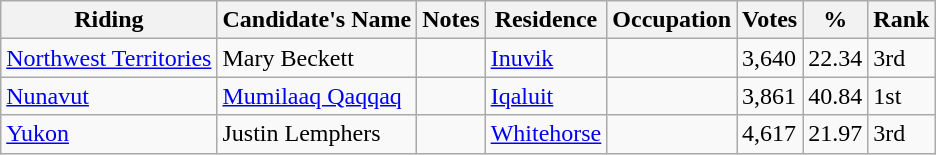<table class="wikitable sortable">
<tr>
<th>Riding<br></th>
<th>Candidate's Name</th>
<th>Notes</th>
<th>Residence</th>
<th>Occupation</th>
<th>Votes</th>
<th>%</th>
<th>Rank</th>
</tr>
<tr>
<td><a href='#'>Northwest Territories</a></td>
<td>Mary Beckett</td>
<td></td>
<td><a href='#'>Inuvik</a></td>
<td></td>
<td>3,640</td>
<td>22.34</td>
<td>3rd</td>
</tr>
<tr>
<td><a href='#'>Nunavut</a></td>
<td><a href='#'>Mumilaaq Qaqqaq</a></td>
<td></td>
<td><a href='#'>Iqaluit</a></td>
<td></td>
<td>3,861</td>
<td>40.84</td>
<td>1st</td>
</tr>
<tr>
<td><a href='#'>Yukon</a></td>
<td>Justin Lemphers</td>
<td></td>
<td><a href='#'>Whitehorse</a></td>
<td></td>
<td>4,617</td>
<td>21.97</td>
<td>3rd</td>
</tr>
</table>
